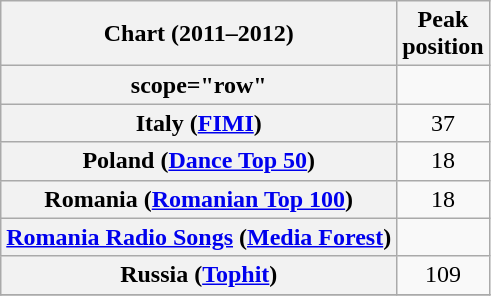<table class="wikitable plainrowheaders sortable" style="text-align:center;">
<tr>
<th scope="col">Chart (2011–2012)</th>
<th scope="col">Peak<br>position</th>
</tr>
<tr>
<th>scope="row" </th>
</tr>
<tr>
<th scope="row">Italy (<a href='#'>FIMI</a>)</th>
<td>37</td>
</tr>
<tr>
<th scope="row">Poland (<a href='#'>Dance Top 50</a>)</th>
<td align="center">18</td>
</tr>
<tr>
<th scope="row">Romania (<a href='#'>Romanian Top 100</a>)</th>
<td style="text-align:center;">18</td>
</tr>
<tr>
<th scope="row"><a href='#'>Romania Radio Songs</a> (<a href='#'>Media Forest</a>)</th>
<td></td>
</tr>
<tr>
<th scope="row">Russia (<a href='#'>Tophit</a>)</th>
<td style="text-align:center;">109</td>
</tr>
<tr>
</tr>
</table>
